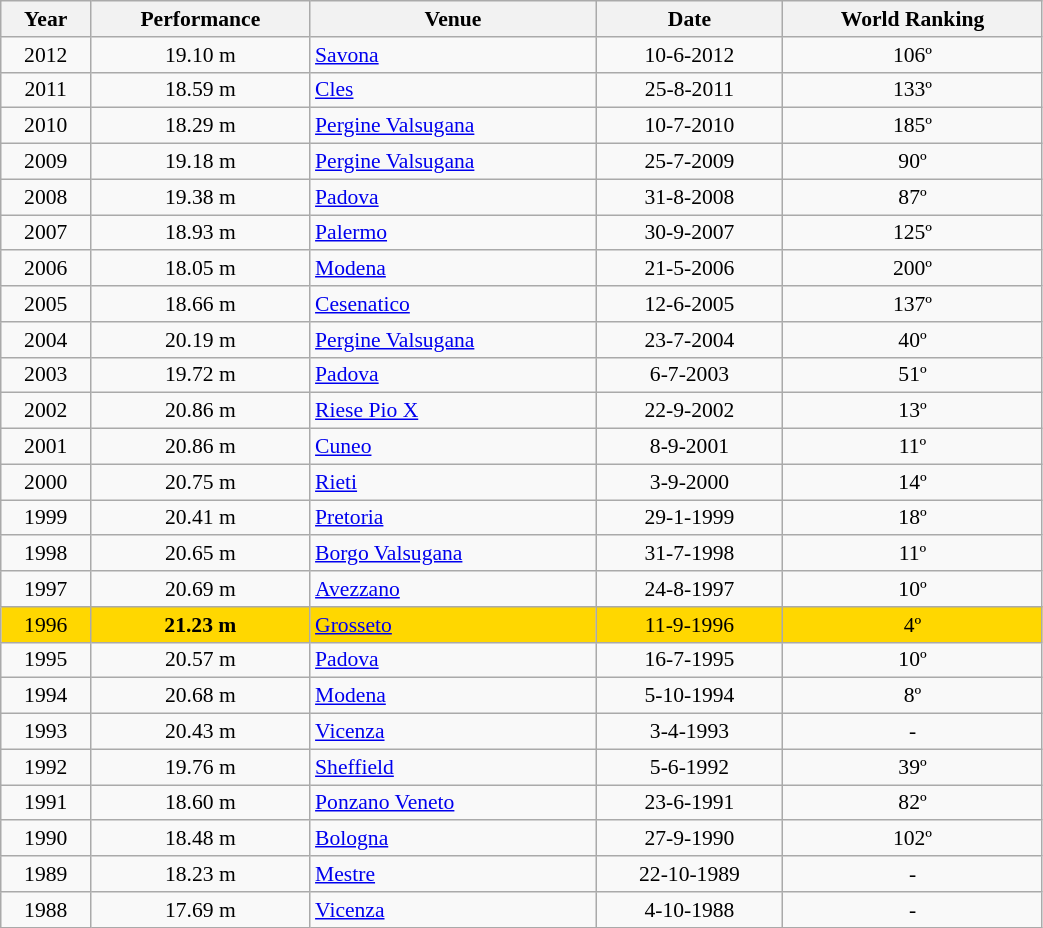<table class="wikitable" width=55% style="font-size:90%; text-align:left;">
<tr>
<th>Year</th>
<th>Performance</th>
<th>Venue</th>
<th>Date</th>
<th>World Ranking</th>
</tr>
<tr>
<td align=center>2012</td>
<td align=center>19.10 m</td>
<td align=left> <a href='#'>Savona</a></td>
<td align=center>10-6-2012</td>
<td align=center>106º </td>
</tr>
<tr>
<td align="center">2011</td>
<td align="center">18.59 m</td>
<td> <a href='#'>Cles</a></td>
<td align="center">25-8-2011</td>
<td align="center">133º</td>
</tr>
<tr>
<td align="center">2010</td>
<td align="center">18.29 m</td>
<td> <a href='#'>Pergine Valsugana</a></td>
<td align="center">10-7-2010</td>
<td align="center">185º</td>
</tr>
<tr>
<td align="center">2009</td>
<td align="center">19.18 m</td>
<td> <a href='#'>Pergine Valsugana</a></td>
<td align="center">25-7-2009</td>
<td align="center">90º</td>
</tr>
<tr>
<td align="center">2008</td>
<td align="center">19.38 m</td>
<td> <a href='#'>Padova</a></td>
<td align="center">31-8-2008</td>
<td align="center">87º</td>
</tr>
<tr>
<td align="center">2007</td>
<td align="center">18.93 m</td>
<td> <a href='#'>Palermo</a></td>
<td align="center">30-9-2007</td>
<td align="center">125º</td>
</tr>
<tr>
<td align="center">2006</td>
<td align="center">18.05 m</td>
<td> <a href='#'>Modena</a></td>
<td align="center">21-5-2006</td>
<td align="center">200º</td>
</tr>
<tr>
<td align="center">2005</td>
<td align="center">18.66 m</td>
<td> <a href='#'>Cesenatico</a></td>
<td align="center">12-6-2005</td>
<td align="center">137º</td>
</tr>
<tr>
<td align="center">2004</td>
<td align="center">20.19 m</td>
<td> <a href='#'>Pergine Valsugana</a></td>
<td align="center">23-7-2004</td>
<td align="center">40º</td>
</tr>
<tr>
<td align="center">2003</td>
<td align="center">19.72 m</td>
<td> <a href='#'>Padova</a></td>
<td align="center">6-7-2003</td>
<td align="center">51º</td>
</tr>
<tr>
<td align="center">2002</td>
<td align="center">20.86 m</td>
<td> <a href='#'>Riese Pio X</a></td>
<td align="center">22-9-2002</td>
<td align="center">13º</td>
</tr>
<tr>
<td align="center">2001</td>
<td align="center">20.86 m</td>
<td> <a href='#'>Cuneo</a></td>
<td align="center">8-9-2001</td>
<td align="center">11º</td>
</tr>
<tr>
<td align="center">2000</td>
<td align="center">20.75 m</td>
<td> <a href='#'>Rieti</a></td>
<td align="center">3-9-2000</td>
<td align="center">14º</td>
</tr>
<tr>
<td align="center">1999</td>
<td align="center">20.41 m</td>
<td> <a href='#'>Pretoria</a></td>
<td align="center">29-1-1999</td>
<td align="center">18º</td>
</tr>
<tr>
<td align="center">1998</td>
<td align="center">20.65 m</td>
<td> <a href='#'>Borgo Valsugana</a></td>
<td align="center">31-7-1998</td>
<td align="center">11º</td>
</tr>
<tr>
<td align="center">1997</td>
<td align="center">20.69 m</td>
<td> <a href='#'>Avezzano</a></td>
<td align="center">24-8-1997</td>
<td align="center">10º</td>
</tr>
<tr bgcolor=gold>
<td align="center">1996</td>
<td align="center"><strong>21.23 m</strong></td>
<td> <a href='#'>Grosseto</a></td>
<td align="center">11-9-1996</td>
<td align="center">4º</td>
</tr>
<tr>
<td align="center">1995</td>
<td align="center">20.57 m</td>
<td> <a href='#'>Padova</a></td>
<td align="center">16-7-1995</td>
<td align="center">10º</td>
</tr>
<tr>
<td align="center">1994</td>
<td align="center">20.68 m</td>
<td> <a href='#'>Modena</a></td>
<td align="center">5-10-1994</td>
<td align="center">8º</td>
</tr>
<tr>
<td align="center">1993</td>
<td align="center">20.43 m</td>
<td> <a href='#'>Vicenza</a></td>
<td align="center">3-4-1993</td>
<td align="center">-</td>
</tr>
<tr>
<td align="center">1992</td>
<td align="center">19.76 m</td>
<td> <a href='#'>Sheffield</a></td>
<td align="center">5-6-1992</td>
<td align="center">39º</td>
</tr>
<tr>
<td align="center">1991</td>
<td align="center">18.60 m</td>
<td> <a href='#'>Ponzano Veneto</a></td>
<td align="center">23-6-1991</td>
<td align="center">82º</td>
</tr>
<tr>
<td align="center">1990</td>
<td align="center">18.48 m</td>
<td> <a href='#'>Bologna</a></td>
<td align="center">27-9-1990</td>
<td align="center">102º</td>
</tr>
<tr>
<td align="center">1989</td>
<td align="center">18.23 m</td>
<td> <a href='#'>Mestre</a></td>
<td align="center">22-10-1989</td>
<td align="center">-</td>
</tr>
<tr>
<td align="center">1988</td>
<td align="center">17.69 m</td>
<td> <a href='#'>Vicenza</a></td>
<td align="center">4-10-1988</td>
<td align="center">-</td>
</tr>
</table>
